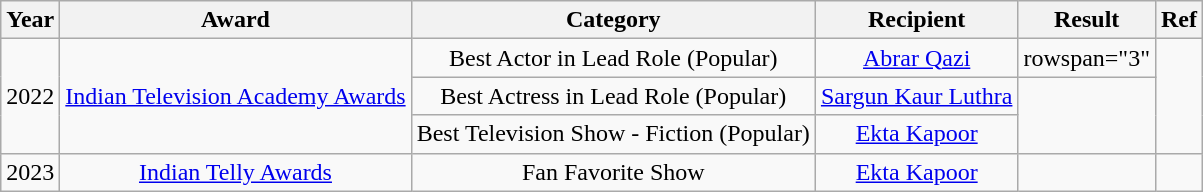<table class="wikitable" style="text-align:center;">
<tr>
<th>Year</th>
<th>Award</th>
<th>Category</th>
<th>Recipient</th>
<th>Result</th>
<th>Ref</th>
</tr>
<tr>
<td rowspan="3">2022</td>
<td rowspan="3"><a href='#'>Indian Television Academy Awards</a></td>
<td>Best Actor in Lead Role (Popular)</td>
<td><a href='#'>Abrar Qazi</a></td>
<td>rowspan="3" </td>
<td rowspan="3"></td>
</tr>
<tr>
<td>Best Actress in Lead Role (Popular)</td>
<td><a href='#'>Sargun Kaur Luthra</a></td>
</tr>
<tr>
<td>Best Television Show - Fiction (Popular)</td>
<td><a href='#'>Ekta Kapoor</a></td>
</tr>
<tr>
<td>2023</td>
<td><a href='#'>Indian Telly Awards</a></td>
<td>Fan Favorite Show</td>
<td><a href='#'>Ekta Kapoor</a></td>
<td></td>
<td></td>
</tr>
</table>
